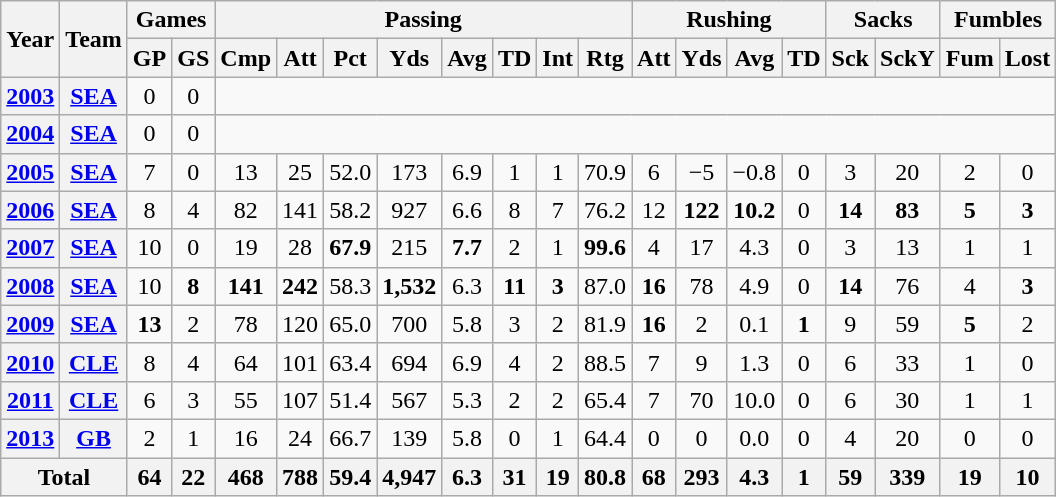<table class="wikitable" style="text-align: center;">
<tr>
<th rowspan="2">Year</th>
<th rowspan="2">Team</th>
<th colspan="2">Games</th>
<th colspan="8">Passing</th>
<th colspan="4">Rushing</th>
<th colspan="2">Sacks</th>
<th colspan="2">Fumbles</th>
</tr>
<tr>
<th>GP</th>
<th>GS</th>
<th>Cmp</th>
<th>Att</th>
<th>Pct</th>
<th>Yds</th>
<th>Avg</th>
<th>TD</th>
<th>Int</th>
<th>Rtg</th>
<th>Att</th>
<th>Yds</th>
<th>Avg</th>
<th>TD</th>
<th>Sck</th>
<th>SckY</th>
<th>Fum</th>
<th>Lost</th>
</tr>
<tr>
<th><a href='#'>2003</a></th>
<th><a href='#'>SEA</a></th>
<td>0</td>
<td>0</td>
<td colspan="16"></td>
</tr>
<tr>
<th><a href='#'>2004</a></th>
<th><a href='#'>SEA</a></th>
<td>0</td>
<td>0</td>
<td colspan="16"></td>
</tr>
<tr>
<th><a href='#'>2005</a></th>
<th><a href='#'>SEA</a></th>
<td>7</td>
<td>0</td>
<td>13</td>
<td>25</td>
<td>52.0</td>
<td>173</td>
<td>6.9</td>
<td>1</td>
<td>1</td>
<td>70.9</td>
<td>6</td>
<td>−5</td>
<td>−0.8</td>
<td>0</td>
<td>3</td>
<td>20</td>
<td>2</td>
<td>0</td>
</tr>
<tr>
<th><a href='#'>2006</a></th>
<th><a href='#'>SEA</a></th>
<td>8</td>
<td>4</td>
<td>82</td>
<td>141</td>
<td>58.2</td>
<td>927</td>
<td>6.6</td>
<td>8</td>
<td>7</td>
<td>76.2</td>
<td>12</td>
<td><strong>122</strong></td>
<td><strong>10.2</strong></td>
<td>0</td>
<td><strong>14</strong></td>
<td><strong>83</strong></td>
<td><strong>5</strong></td>
<td><strong>3</strong></td>
</tr>
<tr>
<th><a href='#'>2007</a></th>
<th><a href='#'>SEA</a></th>
<td>10</td>
<td>0</td>
<td>19</td>
<td>28</td>
<td><strong>67.9</strong></td>
<td>215</td>
<td><strong>7.7</strong></td>
<td>2</td>
<td>1</td>
<td><strong>99.6</strong></td>
<td>4</td>
<td>17</td>
<td>4.3</td>
<td>0</td>
<td>3</td>
<td>13</td>
<td>1</td>
<td>1</td>
</tr>
<tr>
<th><a href='#'>2008</a></th>
<th><a href='#'>SEA</a></th>
<td>10</td>
<td><strong>8</strong></td>
<td><strong>141</strong></td>
<td><strong>242</strong></td>
<td>58.3</td>
<td><strong>1,532</strong></td>
<td>6.3</td>
<td><strong>11</strong></td>
<td><strong>3</strong></td>
<td>87.0</td>
<td><strong>16</strong></td>
<td>78</td>
<td>4.9</td>
<td>0</td>
<td><strong>14</strong></td>
<td>76</td>
<td>4</td>
<td><strong>3</strong></td>
</tr>
<tr>
<th><a href='#'>2009</a></th>
<th><a href='#'>SEA</a></th>
<td><strong>13</strong></td>
<td>2</td>
<td>78</td>
<td>120</td>
<td>65.0</td>
<td>700</td>
<td>5.8</td>
<td>3</td>
<td>2</td>
<td>81.9</td>
<td><strong>16</strong></td>
<td>2</td>
<td>0.1</td>
<td><strong>1</strong></td>
<td>9</td>
<td>59</td>
<td><strong>5</strong></td>
<td>2</td>
</tr>
<tr>
<th><a href='#'>2010</a></th>
<th><a href='#'>CLE</a></th>
<td>8</td>
<td>4</td>
<td>64</td>
<td>101</td>
<td>63.4</td>
<td>694</td>
<td>6.9</td>
<td>4</td>
<td>2</td>
<td>88.5</td>
<td>7</td>
<td>9</td>
<td>1.3</td>
<td>0</td>
<td>6</td>
<td>33</td>
<td>1</td>
<td>0</td>
</tr>
<tr>
<th><a href='#'>2011</a></th>
<th><a href='#'>CLE</a></th>
<td>6</td>
<td>3</td>
<td>55</td>
<td>107</td>
<td>51.4</td>
<td>567</td>
<td>5.3</td>
<td>2</td>
<td>2</td>
<td>65.4</td>
<td>7</td>
<td>70</td>
<td>10.0</td>
<td>0</td>
<td>6</td>
<td>30</td>
<td>1</td>
<td>1</td>
</tr>
<tr>
<th><a href='#'>2013</a></th>
<th><a href='#'>GB</a></th>
<td>2</td>
<td>1</td>
<td>16</td>
<td>24</td>
<td>66.7</td>
<td>139</td>
<td>5.8</td>
<td>0</td>
<td>1</td>
<td>64.4</td>
<td>0</td>
<td>0</td>
<td>0.0</td>
<td>0</td>
<td>4</td>
<td>20</td>
<td>0</td>
<td>0</td>
</tr>
<tr>
<th colspan="2">Total</th>
<th>64</th>
<th>22</th>
<th>468</th>
<th>788</th>
<th>59.4</th>
<th>4,947</th>
<th>6.3</th>
<th>31</th>
<th>19</th>
<th>80.8</th>
<th>68</th>
<th>293</th>
<th>4.3</th>
<th>1</th>
<th>59</th>
<th>339</th>
<th>19</th>
<th>10</th>
</tr>
</table>
